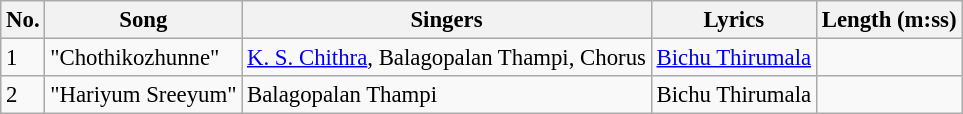<table class="wikitable" style="font-size:95%;">
<tr>
<th>No.</th>
<th>Song</th>
<th>Singers</th>
<th>Lyrics</th>
<th>Length (m:ss)</th>
</tr>
<tr>
<td>1</td>
<td>"Chothikozhunne"</td>
<td><a href='#'>K. S. Chithra</a>, Balagopalan Thampi, Chorus</td>
<td><a href='#'>Bichu Thirumala</a></td>
<td></td>
</tr>
<tr>
<td>2</td>
<td>"Hariyum Sreeyum"</td>
<td>Balagopalan Thampi</td>
<td>Bichu Thirumala</td>
<td></td>
</tr>
</table>
